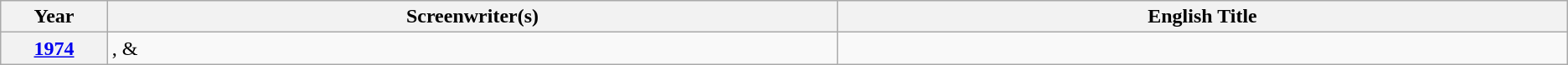<table class="wikitable unsortable">
<tr>
<th scope="col" style="width:1%;">Year</th>
<th scope="col" style="width:10%;">Screenwriter(s)</th>
<th scope="col" style="width:10%;">English Title</th>
</tr>
<tr>
<th style="text-align:center;"><a href='#'>1974</a></th>
<td>,  & </td>
<td colspan="1"></td>
</tr>
</table>
